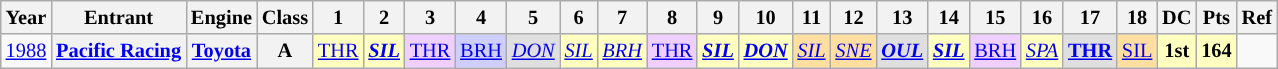<table class="wikitable" style="text-align:center; font-size:85%">
<tr>
<th>Year</th>
<th>Entrant</th>
<th>Engine</th>
<th>Class</th>
<th>1</th>
<th>2</th>
<th>3</th>
<th>4</th>
<th>5</th>
<th>6</th>
<th>7</th>
<th>8</th>
<th>9</th>
<th>10</th>
<th>11</th>
<th>12</th>
<th>13</th>
<th>14</th>
<th>15</th>
<th>16</th>
<th>17</th>
<th>18</th>
<th>DC</th>
<th>Pts</th>
<th>Ref</th>
</tr>
<tr>
<td><a href='#'>1988</a></td>
<th nowrap><a href='#'>Pacific Racing</a></th>
<th><a href='#'>Toyota</a></th>
<th>A</th>
<td style="background:#FFFFBF;"><a href='#'>THR</a><br></td>
<td style="background:#FFFFBF;"><strong><em><a href='#'>SIL</a></em></strong><br></td>
<td style="background:#EFCFFF;"><a href='#'>THR</a><br></td>
<td style="background:#CFCFFF;"><a href='#'>BRH</a><br></td>
<td style="background:#DFDFDF;"><em><a href='#'>DON</a></em><br></td>
<td style="background:#FFFFBF;"><em><a href='#'>SIL</a></em><br></td>
<td style="background:#FFFFBF;"><em><a href='#'>BRH</a></em><br></td>
<td style="background:#EFCFFF;"><a href='#'>THR</a><br></td>
<td style="background:#FFFFBF;"><strong><em><a href='#'>SIL</a></em></strong><br></td>
<td style="background:#FFFFBF;"><strong><em><a href='#'>DON</a></em></strong><br></td>
<td style="background:#FFDF9F;"><em><a href='#'>SIL</a></em><br></td>
<td style="background:#FFDF9F;"><em><a href='#'>SNE</a></em><br></td>
<td style="background:#DFDFDF;"><strong><em><a href='#'>OUL</a></em></strong><br></td>
<td style="background:#FFFFBF;"><strong><em><a href='#'>SIL</a></em></strong><br></td>
<td style="background:#EFCFFF;"><a href='#'>BRH</a><br></td>
<td style="background:#FFFFBF;"><em><a href='#'>SPA</a></em><br></td>
<td style="background:#DFDFDF;"><strong><a href='#'>THR</a></strong><br></td>
<td style="background:#FFDF9F;"><a href='#'>SIL</a><br></td>
<td style="background:#FFFFBF;"><strong>1st</strong></td>
<td style="background:#FFFFBF;"><strong>164</strong></td>
<td></td>
</tr>
</table>
